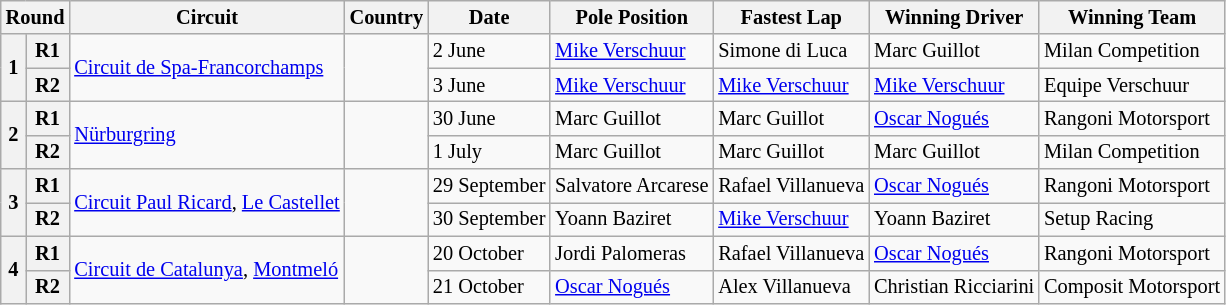<table class="wikitable" style="font-size: 85%">
<tr>
<th colspan=2>Round</th>
<th>Circuit</th>
<th>Country</th>
<th>Date</th>
<th>Pole Position</th>
<th>Fastest Lap</th>
<th>Winning Driver</th>
<th>Winning Team</th>
</tr>
<tr>
<th rowspan=2>1</th>
<th>R1</th>
<td rowspan=2><a href='#'>Circuit de Spa-Francorchamps</a></td>
<td rowspan=2></td>
<td>2 June</td>
<td> <a href='#'>Mike Verschuur</a></td>
<td> Simone di Luca</td>
<td> Marc Guillot</td>
<td> Milan Competition</td>
</tr>
<tr>
<th>R2</th>
<td>3 June</td>
<td> <a href='#'>Mike Verschuur</a></td>
<td> <a href='#'>Mike Verschuur</a></td>
<td> <a href='#'>Mike Verschuur</a></td>
<td> Equipe Verschuur</td>
</tr>
<tr>
<th rowspan=2>2</th>
<th>R1</th>
<td rowspan=2><a href='#'>Nürburgring</a></td>
<td rowspan=2></td>
<td>30 June</td>
<td> Marc Guillot</td>
<td> Marc Guillot</td>
<td> <a href='#'>Oscar Nogués</a></td>
<td> Rangoni Motorsport</td>
</tr>
<tr>
<th>R2</th>
<td>1 July</td>
<td> Marc Guillot</td>
<td> Marc Guillot</td>
<td> Marc Guillot</td>
<td> Milan Competition</td>
</tr>
<tr>
<th rowspan=2>3</th>
<th>R1</th>
<td rowspan=2><a href='#'>Circuit Paul Ricard</a>, <a href='#'>Le Castellet</a></td>
<td rowspan=2></td>
<td>29 September</td>
<td> Salvatore Arcarese</td>
<td> Rafael Villanueva</td>
<td> <a href='#'>Oscar Nogués</a></td>
<td> Rangoni Motorsport</td>
</tr>
<tr>
<th>R2</th>
<td>30 September</td>
<td> Yoann Baziret</td>
<td> <a href='#'>Mike Verschuur</a></td>
<td> Yoann Baziret</td>
<td> Setup Racing</td>
</tr>
<tr>
<th rowspan=2>4</th>
<th>R1</th>
<td rowspan=2><a href='#'>Circuit de Catalunya</a>, <a href='#'>Montmeló</a></td>
<td rowspan=2></td>
<td>20 October</td>
<td> Jordi Palomeras</td>
<td> Rafael Villanueva</td>
<td> <a href='#'>Oscar Nogués</a></td>
<td> Rangoni Motorsport</td>
</tr>
<tr>
<th>R2</th>
<td>21 October</td>
<td> <a href='#'>Oscar Nogués</a></td>
<td> Alex Villanueva</td>
<td> Christian Ricciarini</td>
<td> Composit Motorsport</td>
</tr>
</table>
